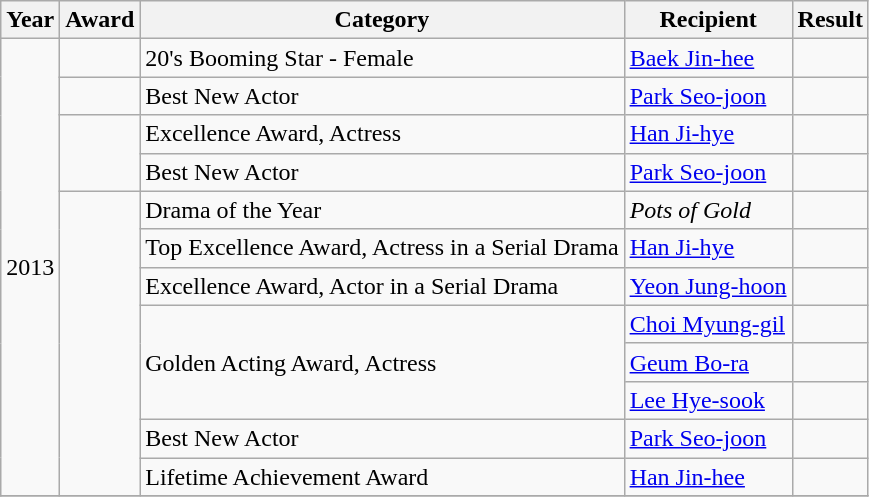<table class="wikitable">
<tr>
<th>Year</th>
<th>Award</th>
<th>Category</th>
<th>Recipient</th>
<th>Result</th>
</tr>
<tr>
<td rowspan=12>2013</td>
<td></td>
<td>20's Booming Star - Female</td>
<td><a href='#'>Baek Jin-hee</a></td>
<td></td>
</tr>
<tr>
<td></td>
<td>Best New Actor</td>
<td><a href='#'>Park Seo-joon</a></td>
<td></td>
</tr>
<tr>
<td rowspan=2></td>
<td>Excellence Award, Actress</td>
<td><a href='#'>Han Ji-hye</a></td>
<td></td>
</tr>
<tr>
<td>Best New Actor</td>
<td><a href='#'>Park Seo-joon</a></td>
<td></td>
</tr>
<tr>
<td rowspan=8></td>
<td>Drama of the Year</td>
<td><em>Pots of Gold</em></td>
<td></td>
</tr>
<tr>
<td>Top Excellence Award, Actress in a Serial Drama</td>
<td><a href='#'>Han Ji-hye</a></td>
<td></td>
</tr>
<tr>
<td>Excellence Award, Actor in a Serial Drama</td>
<td><a href='#'>Yeon Jung-hoon</a></td>
<td></td>
</tr>
<tr>
<td rowspan=3>Golden Acting Award, Actress</td>
<td><a href='#'>Choi Myung-gil</a></td>
<td></td>
</tr>
<tr>
<td><a href='#'>Geum Bo-ra</a></td>
<td></td>
</tr>
<tr>
<td><a href='#'>Lee Hye-sook</a></td>
<td></td>
</tr>
<tr>
<td>Best New Actor</td>
<td><a href='#'>Park Seo-joon</a></td>
<td></td>
</tr>
<tr>
<td>Lifetime Achievement Award</td>
<td><a href='#'>Han Jin-hee</a></td>
<td></td>
</tr>
<tr>
</tr>
</table>
